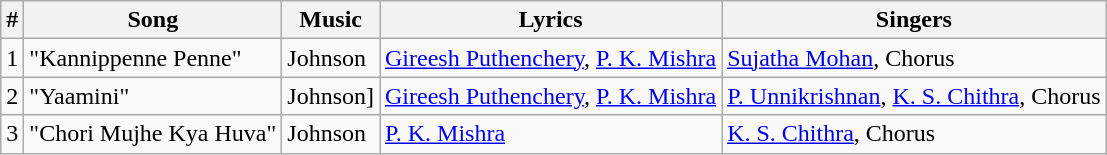<table class="wikitable">
<tr>
<th>#</th>
<th>Song</th>
<th>Music</th>
<th>Lyrics</th>
<th>Singers</th>
</tr>
<tr>
<td>1</td>
<td>"Kannippenne Penne"</td>
<td>Johnson</td>
<td><a href='#'>Gireesh Puthenchery</a>, <a href='#'>P. K. Mishra</a></td>
<td><a href='#'>Sujatha Mohan</a>, Chorus</td>
</tr>
<tr>
<td>2</td>
<td>"Yaamini"</td>
<td>Johnson]</td>
<td><a href='#'>Gireesh Puthenchery</a>, <a href='#'>P. K. Mishra</a></td>
<td><a href='#'>P. Unnikrishnan</a>, <a href='#'>K. S. Chithra</a>, Chorus</td>
</tr>
<tr>
<td>3</td>
<td>"Chori Mujhe Kya Huva"</td>
<td>Johnson</td>
<td><a href='#'>P. K. Mishra</a></td>
<td><a href='#'>K. S. Chithra</a>, Chorus</td>
</tr>
</table>
